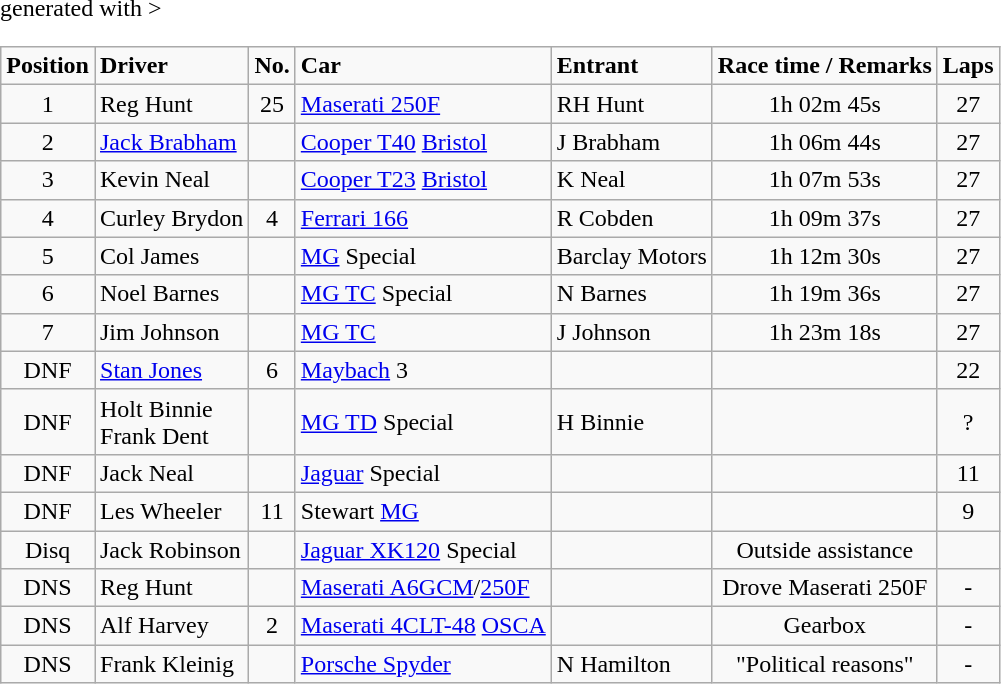<table class="wikitable" <hiddentext>generated with >
<tr style="font-weight:bold">
<td align="center">Position</td>
<td>Driver</td>
<td align="center">No.</td>
<td>Car</td>
<td>Entrant</td>
<td align="center">Race time / Remarks</td>
<td align="center">Laps</td>
</tr>
<tr>
<td height="13" align="center">1</td>
<td>Reg Hunt</td>
<td align="center">25</td>
<td><a href='#'>Maserati 250F</a></td>
<td>RH Hunt</td>
<td align="center">1h 02m 45s</td>
<td align="center">27</td>
</tr>
<tr>
<td height="13" align="center">2</td>
<td><a href='#'>Jack Brabham</a></td>
<td align="center"> </td>
<td><a href='#'>Cooper T40</a> <a href='#'>Bristol</a></td>
<td>J Brabham</td>
<td align="center">1h 06m 44s</td>
<td align="center">27</td>
</tr>
<tr>
<td height="13" align="center">3</td>
<td>Kevin Neal</td>
<td align="center"> </td>
<td><a href='#'>Cooper T23</a> <a href='#'>Bristol</a></td>
<td>K Neal</td>
<td align="center">1h 07m 53s</td>
<td align="center">27</td>
</tr>
<tr>
<td height="13" align="center">4</td>
<td>Curley Brydon</td>
<td align="center">4</td>
<td><a href='#'>Ferrari 166</a></td>
<td>R Cobden</td>
<td align="center">1h 09m 37s</td>
<td align="center">27</td>
</tr>
<tr>
<td height="13" align="center">5</td>
<td>Col James</td>
<td align="center"> </td>
<td><a href='#'>MG</a> Special</td>
<td>Barclay Motors</td>
<td align="center">1h 12m 30s</td>
<td align="center">27</td>
</tr>
<tr>
<td height="13" align="center">6</td>
<td>Noel Barnes</td>
<td align="center"> </td>
<td><a href='#'>MG TC</a> Special</td>
<td>N Barnes</td>
<td align="center">1h 19m 36s</td>
<td align="center">27</td>
</tr>
<tr>
<td height="13" align="center">7</td>
<td>Jim Johnson</td>
<td align="center"> </td>
<td><a href='#'>MG TC</a></td>
<td>J Johnson</td>
<td align="center">1h 23m 18s</td>
<td align="center">27</td>
</tr>
<tr>
<td height="13" align="center">DNF</td>
<td><a href='#'>Stan Jones</a></td>
<td align="center">6</td>
<td><a href='#'>Maybach</a> 3</td>
<td> </td>
<td align="center"> </td>
<td align="center">22</td>
</tr>
<tr>
<td height="13" align="center">DNF</td>
<td>Holt Binnie <br> Frank Dent</td>
<td align="center"> </td>
<td><a href='#'>MG TD</a> Special</td>
<td>H Binnie</td>
<td align="center"> </td>
<td align="center">?</td>
</tr>
<tr>
<td height="13" align="center">DNF</td>
<td>Jack Neal</td>
<td align="center"> </td>
<td><a href='#'>Jaguar</a> Special</td>
<td> </td>
<td align="center"> </td>
<td align="center">11</td>
</tr>
<tr>
<td height="13" align="center">DNF</td>
<td>Les Wheeler</td>
<td align="center">11</td>
<td>Stewart <a href='#'>MG</a></td>
<td> </td>
<td align="center"> </td>
<td align="center">9</td>
</tr>
<tr>
<td height="13" align="center">Disq</td>
<td>Jack Robinson</td>
<td align="center"> </td>
<td><a href='#'>Jaguar XK120</a> Special</td>
<td> </td>
<td align="center">Outside assistance</td>
<td align="center"> </td>
</tr>
<tr>
<td height="13" align="center">DNS</td>
<td>Reg Hunt</td>
<td align="center"> </td>
<td><a href='#'>Maserati A6GCM</a>/<a href='#'>250F</a></td>
<td> </td>
<td align="center">Drove Maserati 250F</td>
<td align="center">-</td>
</tr>
<tr>
<td height="13" align="center">DNS</td>
<td>Alf Harvey</td>
<td align="center">2</td>
<td><a href='#'>Maserati 4CLT-48</a> <a href='#'>OSCA</a></td>
<td> </td>
<td align="center">Gearbox</td>
<td align="center">-</td>
</tr>
<tr>
<td height="13" align="center">DNS</td>
<td>Frank Kleinig</td>
<td align="center"> </td>
<td><a href='#'>Porsche Spyder</a></td>
<td>N Hamilton</td>
<td align="center">"Political reasons"</td>
<td align="center">-</td>
</tr>
</table>
